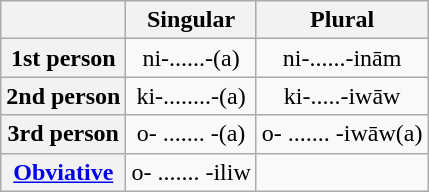<table class="wikitable" style="text-align:center;">
<tr>
<th></th>
<th>Singular</th>
<th>Plural</th>
</tr>
<tr>
<th>1st person</th>
<td>ni-......-(a)</td>
<td>ni-......-inām</td>
</tr>
<tr>
<th>2nd person</th>
<td>ki-........-(a)</td>
<td>ki-.....-iwāw</td>
</tr>
<tr>
<th>3rd person</th>
<td>o- ....... -(a)</td>
<td>o- ....... -iwāw(a)</td>
</tr>
<tr>
<th><a href='#'>Obviative</a></th>
<td>o- ....... -iliw</td>
<td></td>
</tr>
</table>
